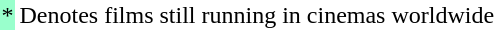<table class="wikidiv">
<tr>
<td style="text-align:left; background:#9fc;">*</td>
<td>Denotes films still running in cinemas worldwide</td>
</tr>
</table>
